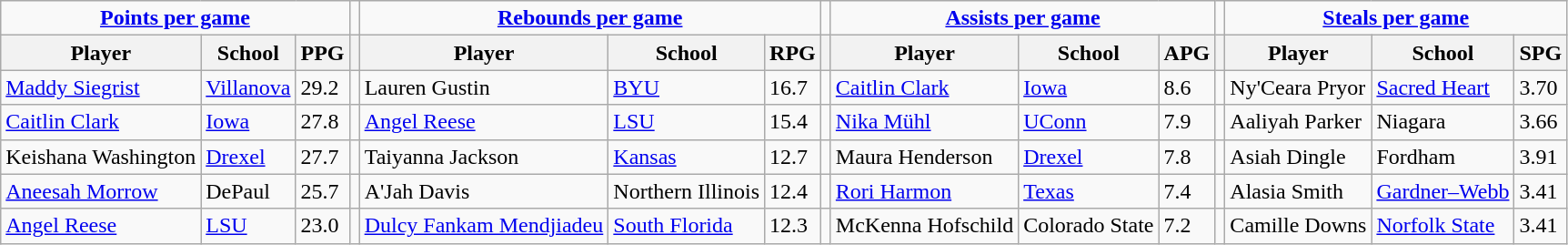<table class="wikitable" style="text-align: left;">
<tr>
<td colspan=3 style="text-align:center;"><strong><a href='#'>Points per game</a></strong></td>
<td></td>
<td colspan=3 style="text-align:center;"><strong><a href='#'>Rebounds per game</a></strong></td>
<td></td>
<td colspan=3 style="text-align:center;"><strong><a href='#'>Assists per game</a></strong></td>
<td></td>
<td colspan=3 style="text-align:center;"><strong><a href='#'>Steals per game</a></strong></td>
</tr>
<tr>
<th>Player</th>
<th>School</th>
<th>PPG</th>
<th></th>
<th>Player</th>
<th>School</th>
<th>RPG</th>
<th></th>
<th>Player</th>
<th>School</th>
<th>APG</th>
<th></th>
<th>Player</th>
<th>School</th>
<th>SPG</th>
</tr>
<tr>
<td><a href='#'>Maddy Siegrist</a></td>
<td><a href='#'>Villanova</a></td>
<td>29.2</td>
<td></td>
<td>Lauren Gustin</td>
<td><a href='#'>BYU</a></td>
<td>16.7</td>
<td></td>
<td><a href='#'>Caitlin Clark</a></td>
<td><a href='#'>Iowa</a></td>
<td>8.6</td>
<td></td>
<td>Ny'Ceara Pryor</td>
<td><a href='#'>Sacred Heart</a></td>
<td>3.70</td>
</tr>
<tr>
<td><a href='#'>Caitlin Clark</a></td>
<td><a href='#'>Iowa</a></td>
<td>27.8</td>
<td></td>
<td><a href='#'>Angel Reese</a></td>
<td><a href='#'>LSU</a></td>
<td>15.4</td>
<td></td>
<td><a href='#'>Nika Mühl</a></td>
<td><a href='#'>UConn</a></td>
<td>7.9</td>
<td></td>
<td>Aaliyah Parker</td>
<td>Niagara</td>
<td>3.66</td>
</tr>
<tr>
<td>Keishana Washington</td>
<td><a href='#'>Drexel</a></td>
<td>27.7</td>
<td></td>
<td>Taiyanna Jackson</td>
<td><a href='#'>Kansas</a></td>
<td>12.7</td>
<td></td>
<td>Maura Henderson</td>
<td><a href='#'>Drexel</a></td>
<td>7.8</td>
<td></td>
<td>Asiah Dingle</td>
<td>Fordham</td>
<td>3.91</td>
</tr>
<tr>
<td><a href='#'>Aneesah Morrow</a></td>
<td>DePaul</td>
<td>25.7</td>
<td></td>
<td>A'Jah Davis</td>
<td>Northern Illinois</td>
<td>12.4</td>
<td></td>
<td><a href='#'>Rori Harmon</a></td>
<td><a href='#'>Texas</a></td>
<td>7.4</td>
<td></td>
<td>Alasia Smith</td>
<td><a href='#'>Gardner–Webb</a></td>
<td>3.41</td>
</tr>
<tr>
<td><a href='#'>Angel Reese</a></td>
<td><a href='#'>LSU</a></td>
<td>23.0</td>
<td></td>
<td><a href='#'>Dulcy Fankam Mendjiadeu</a></td>
<td><a href='#'>South Florida</a></td>
<td>12.3</td>
<td></td>
<td>McKenna Hofschild</td>
<td>Colorado State</td>
<td>7.2</td>
<td></td>
<td>Camille Downs</td>
<td><a href='#'>Norfolk State</a></td>
<td>3.41</td>
</tr>
</table>
